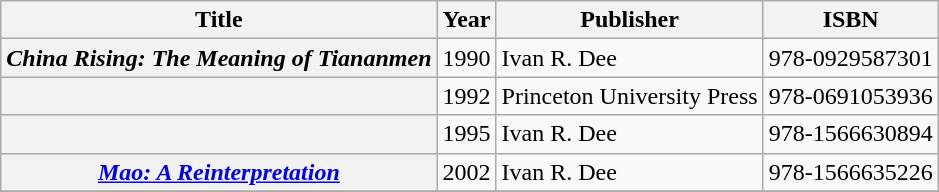<table class="wikitable plainrowheaders sortable">
<tr>
<th scope="col">Title</th>
<th scope="col">Year</th>
<th scope="col">Publisher</th>
<th scope="col" class="unsortable">ISBN</th>
</tr>
<tr>
<th scope="row"><em>China Rising: The Meaning of Tiananmen</em></th>
<td>1990</td>
<td>Ivan R. Dee</td>
<td>978-0929587301</td>
</tr>
<tr>
<th scope="row"><em></em></th>
<td>1992</td>
<td>Princeton University Press</td>
<td>978-0691053936</td>
</tr>
<tr>
<th scope="row"><em></em></th>
<td>1995</td>
<td>Ivan R. Dee</td>
<td>978-1566630894</td>
</tr>
<tr>
<th scope="row"><em><a href='#'>Mao: A Reinterpretation</a></em></th>
<td>2002</td>
<td>Ivan R. Dee</td>
<td>978-1566635226</td>
</tr>
<tr>
</tr>
</table>
